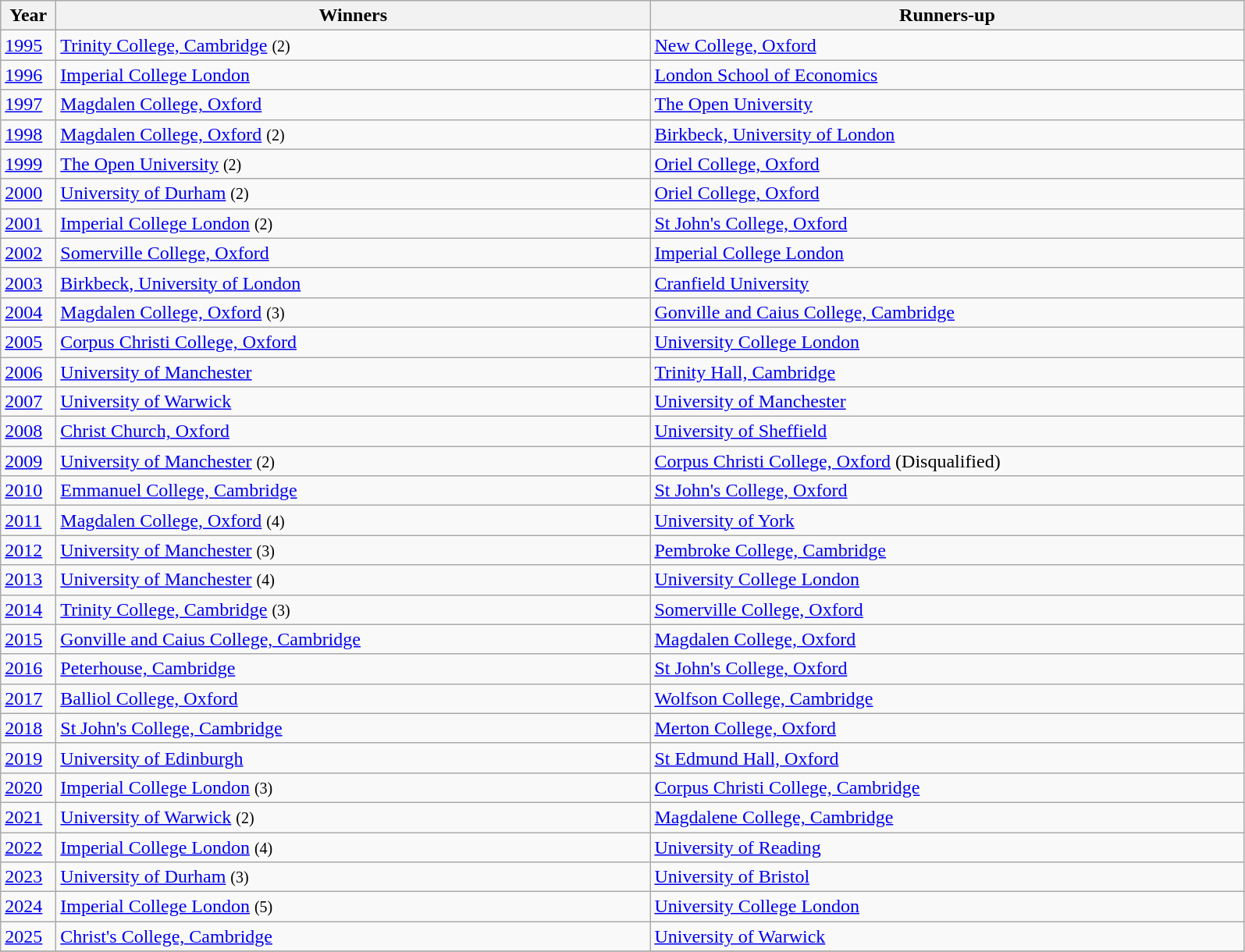<table class=wikitable>
<tr>
<th width=40>Year</th>
<th width=500>Winners</th>
<th width=500>Runners-up</th>
</tr>
<tr>
<td><a href='#'>1995</a></td>
<td><a href='#'>Trinity College, Cambridge</a> <small>(2)</small></td>
<td><a href='#'>New College, Oxford</a></td>
</tr>
<tr>
<td><a href='#'>1996</a></td>
<td><a href='#'>Imperial College London</a></td>
<td><a href='#'>London School of Economics</a></td>
</tr>
<tr>
<td><a href='#'>1997</a></td>
<td><a href='#'>Magdalen College, Oxford</a></td>
<td><a href='#'>The Open University</a></td>
</tr>
<tr>
<td><a href='#'>1998</a></td>
<td><a href='#'>Magdalen College, Oxford</a> <small>(2)</small></td>
<td><a href='#'>Birkbeck, University of London</a></td>
</tr>
<tr>
<td><a href='#'>1999</a></td>
<td><a href='#'>The Open University</a> <small>(2)</small></td>
<td><a href='#'>Oriel College, Oxford</a></td>
</tr>
<tr>
<td><a href='#'>2000</a></td>
<td><a href='#'>University of Durham</a> <small>(2)</small></td>
<td><a href='#'>Oriel College, Oxford</a></td>
</tr>
<tr>
<td><a href='#'>2001</a></td>
<td><a href='#'>Imperial College London</a> <small>(2)</small></td>
<td><a href='#'>St John's College, Oxford</a></td>
</tr>
<tr>
<td><a href='#'>2002</a></td>
<td><a href='#'>Somerville College, Oxford</a></td>
<td><a href='#'>Imperial College London</a></td>
</tr>
<tr>
<td><a href='#'>2003</a></td>
<td><a href='#'>Birkbeck, University of London</a></td>
<td><a href='#'>Cranfield University</a></td>
</tr>
<tr>
<td><a href='#'>2004</a></td>
<td><a href='#'>Magdalen College, Oxford</a> <small>(3)</small></td>
<td><a href='#'>Gonville and Caius College, Cambridge</a></td>
</tr>
<tr>
<td><a href='#'>2005</a></td>
<td><a href='#'>Corpus Christi College, Oxford</a></td>
<td><a href='#'>University College London</a></td>
</tr>
<tr>
<td><a href='#'>2006</a></td>
<td><a href='#'>University of Manchester</a></td>
<td><a href='#'>Trinity Hall, Cambridge</a></td>
</tr>
<tr>
<td><a href='#'>2007</a></td>
<td><a href='#'>University of Warwick</a></td>
<td><a href='#'>University of Manchester</a></td>
</tr>
<tr>
<td><a href='#'>2008</a></td>
<td><a href='#'>Christ Church, Oxford</a></td>
<td><a href='#'>University of Sheffield</a></td>
</tr>
<tr>
<td><a href='#'>2009</a></td>
<td><a href='#'>University of Manchester</a> <small>(2)</small></td>
<td><a href='#'>Corpus Christi College, Oxford</a> (Disqualified)</td>
</tr>
<tr>
<td><a href='#'>2010</a></td>
<td><a href='#'>Emmanuel College, Cambridge</a></td>
<td><a href='#'>St John's College, Oxford</a></td>
</tr>
<tr>
<td><a href='#'>2011</a></td>
<td><a href='#'>Magdalen College, Oxford</a> <small>(4)</small></td>
<td><a href='#'>University of York</a></td>
</tr>
<tr>
<td><a href='#'>2012</a></td>
<td><a href='#'>University of Manchester</a> <small>(3)</small></td>
<td><a href='#'>Pembroke College, Cambridge</a></td>
</tr>
<tr>
<td><a href='#'>2013</a></td>
<td><a href='#'>University of Manchester</a> <small>(4)</small></td>
<td><a href='#'>University College London</a></td>
</tr>
<tr>
<td><a href='#'>2014</a></td>
<td><a href='#'>Trinity College, Cambridge</a> <small>(3)</small></td>
<td><a href='#'>Somerville College, Oxford</a></td>
</tr>
<tr>
<td><a href='#'>2015</a></td>
<td><a href='#'>Gonville and Caius College, Cambridge</a></td>
<td><a href='#'>Magdalen College, Oxford</a></td>
</tr>
<tr>
<td><a href='#'>2016</a></td>
<td><a href='#'>Peterhouse, Cambridge</a></td>
<td><a href='#'>St John's College, Oxford</a></td>
</tr>
<tr>
<td><a href='#'>2017</a></td>
<td><a href='#'>Balliol College, Oxford</a></td>
<td><a href='#'>Wolfson College, Cambridge</a></td>
</tr>
<tr>
<td><a href='#'>2018</a></td>
<td><a href='#'>St John's College, Cambridge</a></td>
<td><a href='#'>Merton College, Oxford</a></td>
</tr>
<tr>
<td><a href='#'>2019</a></td>
<td><a href='#'>University of Edinburgh</a></td>
<td><a href='#'>St Edmund Hall, Oxford</a></td>
</tr>
<tr>
<td><a href='#'>2020</a></td>
<td><a href='#'>Imperial College London</a> <small>(3)</small></td>
<td><a href='#'>Corpus Christi College, Cambridge</a></td>
</tr>
<tr>
<td><a href='#'>2021</a></td>
<td><a href='#'>University of Warwick</a> <small>(2)</small></td>
<td><a href='#'>Magdalene College, Cambridge</a></td>
</tr>
<tr>
<td><a href='#'>2022</a></td>
<td><a href='#'>Imperial College London</a> <small>(4)</small></td>
<td><a href='#'>University of Reading</a></td>
</tr>
<tr>
<td><a href='#'>2023</a></td>
<td><a href='#'>University of Durham</a> <small>(3)</small></td>
<td><a href='#'>University of Bristol</a></td>
</tr>
<tr>
<td><a href='#'>2024</a></td>
<td><a href='#'>Imperial College London</a> <small>(5)</small></td>
<td><a href='#'>University College London</a></td>
</tr>
<tr>
<td><a href='#'>2025</a></td>
<td><a href='#'>Christ's College, Cambridge</a></td>
<td><a href='#'>University of Warwick</a></td>
</tr>
<tr>
</tr>
</table>
